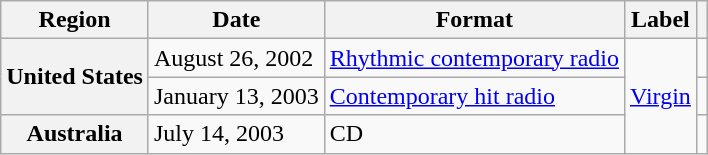<table class="wikitable plainrowheaders">
<tr>
<th scope="col">Region</th>
<th scope="col">Date</th>
<th scope="col">Format</th>
<th scope="col">Label</th>
<th scope="col"></th>
</tr>
<tr>
<th scope="row" rowspan="2">United States</th>
<td>August 26, 2002</td>
<td><a href='#'>Rhythmic contemporary radio</a></td>
<td rowspan="3"><a href='#'>Virgin</a></td>
<td></td>
</tr>
<tr>
<td>January 13, 2003</td>
<td><a href='#'>Contemporary hit radio</a></td>
<td></td>
</tr>
<tr>
<th scope="row">Australia</th>
<td>July 14, 2003</td>
<td>CD</td>
<td></td>
</tr>
</table>
